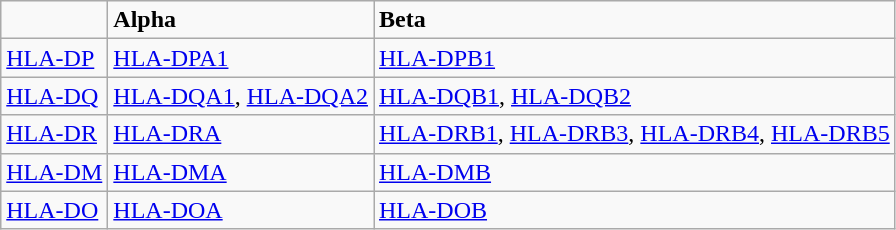<table class="wikitable">
<tr>
<td><strong> </strong></td>
<td><strong>Alpha</strong></td>
<td><strong>Beta</strong></td>
</tr>
<tr>
<td><a href='#'>HLA-DP</a></td>
<td><a href='#'>HLA-DPA1</a></td>
<td><a href='#'>HLA-DPB1</a></td>
</tr>
<tr>
<td><a href='#'>HLA-DQ</a></td>
<td><a href='#'>HLA-DQA1</a>, <a href='#'>HLA-DQA2</a></td>
<td><a href='#'>HLA-DQB1</a>, <a href='#'>HLA-DQB2</a></td>
</tr>
<tr>
<td><a href='#'>HLA-DR</a></td>
<td><a href='#'>HLA-DRA</a></td>
<td><a href='#'>HLA-DRB1</a>, <a href='#'>HLA-DRB3</a>, <a href='#'>HLA-DRB4</a>, <a href='#'>HLA-DRB5</a></td>
</tr>
<tr>
<td><a href='#'>HLA-DM</a></td>
<td><a href='#'>HLA-DMA</a></td>
<td><a href='#'>HLA-DMB</a></td>
</tr>
<tr>
<td><a href='#'>HLA-DO</a></td>
<td><a href='#'>HLA-DOA</a></td>
<td><a href='#'>HLA-DOB</a></td>
</tr>
</table>
